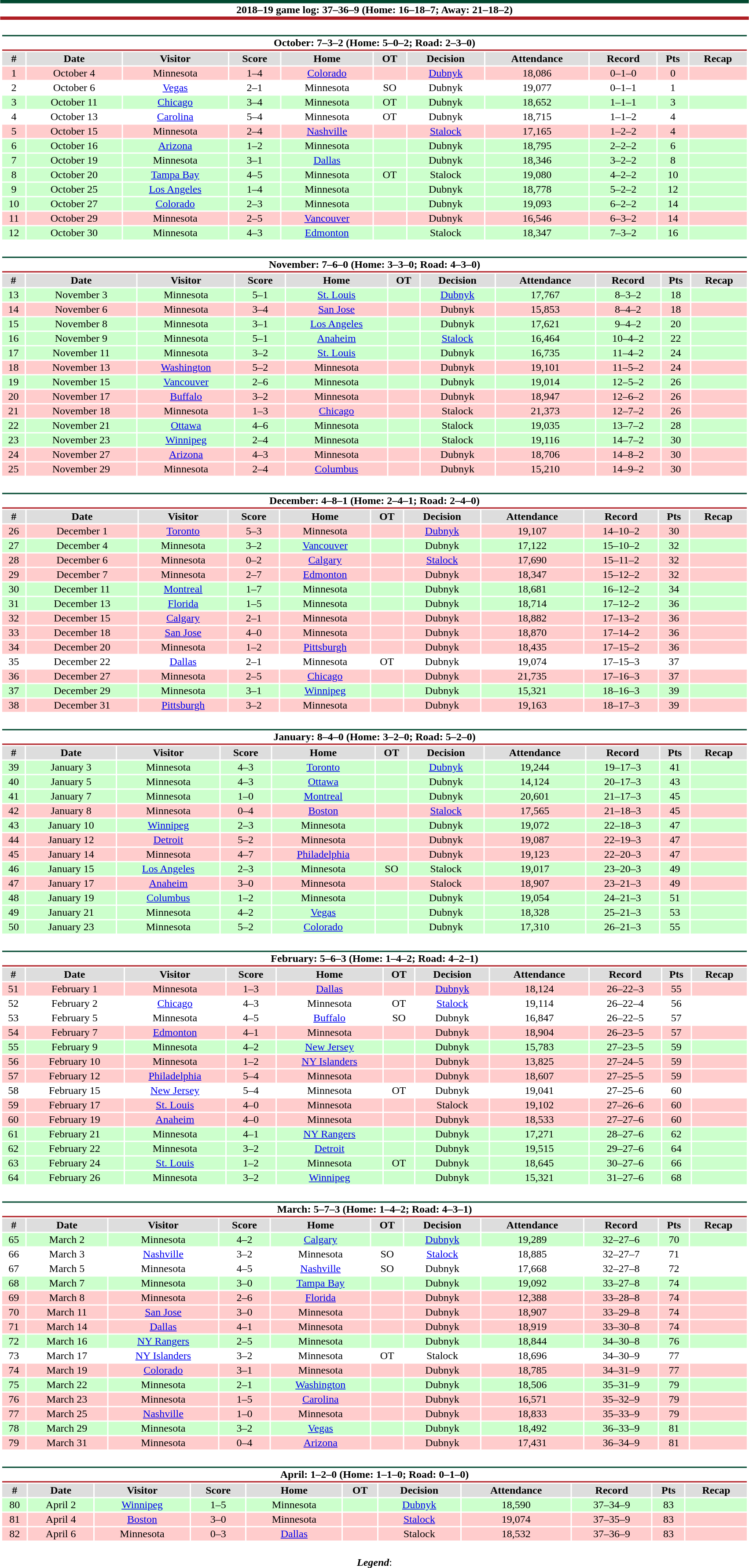<table class="toccolours" style="width:90%; clear:both; margin:1.5em auto; text-align:center;">
<tr>
<th colspan="11" style="background:#FFFFFF;border-top:#024930 5px solid; border-bottom:#AF1E24 5px solid;">2018–19 game log: 37–36–9 (Home: 16–18–7; Away: 21–18–2)</th>
</tr>
<tr>
<td colspan="11"><br><table class="toccolours collapsible collapsed" style="width:100%;">
<tr>
<th colspan="11" style="background:#FFFFFF;border-top:#024930 2px solid; border-bottom:#AF1E24 2px solid;">October: 7–3–2 (Home: 5–0–2; Road: 2–3–0)</th>
</tr>
<tr style="background:#ddd;">
<th>#</th>
<th>Date</th>
<th>Visitor</th>
<th>Score</th>
<th>Home</th>
<th>OT</th>
<th>Decision</th>
<th>Attendance</th>
<th>Record</th>
<th>Pts</th>
<th>Recap</th>
</tr>
<tr style="background:#fcc;">
<td>1</td>
<td>October 4</td>
<td>Minnesota</td>
<td>1–4</td>
<td><a href='#'>Colorado</a></td>
<td></td>
<td><a href='#'>Dubnyk</a></td>
<td>18,086</td>
<td>0–1–0</td>
<td>0</td>
<td></td>
</tr>
<tr style="background:#fff;">
<td>2</td>
<td>October 6</td>
<td><a href='#'>Vegas</a></td>
<td>2–1</td>
<td>Minnesota</td>
<td>SO</td>
<td>Dubnyk</td>
<td>19,077</td>
<td>0–1–1</td>
<td>1</td>
<td></td>
</tr>
<tr style="background:#cfc;">
<td>3</td>
<td>October 11</td>
<td><a href='#'>Chicago</a></td>
<td>3–4</td>
<td>Minnesota</td>
<td>OT</td>
<td>Dubnyk</td>
<td>18,652</td>
<td>1–1–1</td>
<td>3</td>
<td></td>
</tr>
<tr style="background:#fff;">
<td>4</td>
<td>October 13</td>
<td><a href='#'>Carolina</a></td>
<td>5–4</td>
<td>Minnesota</td>
<td>OT</td>
<td>Dubnyk</td>
<td>18,715</td>
<td>1–1–2</td>
<td>4</td>
<td></td>
</tr>
<tr style="background:#fcc;">
<td>5</td>
<td>October 15</td>
<td>Minnesota</td>
<td>2–4</td>
<td><a href='#'>Nashville</a></td>
<td></td>
<td><a href='#'>Stalock</a></td>
<td>17,165</td>
<td>1–2–2</td>
<td>4</td>
<td></td>
</tr>
<tr style="background:#cfc;">
<td>6</td>
<td>October 16</td>
<td><a href='#'>Arizona</a></td>
<td>1–2</td>
<td>Minnesota</td>
<td></td>
<td>Dubnyk</td>
<td>18,795</td>
<td>2–2–2</td>
<td>6</td>
<td></td>
</tr>
<tr style="background:#cfc;">
<td>7</td>
<td>October 19</td>
<td [>Minnesota</td>
<td>3–1</td>
<td><a href='#'>Dallas</a></td>
<td></td>
<td>Dubnyk</td>
<td>18,346</td>
<td>3–2–2</td>
<td>8</td>
<td></td>
</tr>
<tr style="background:#cfc;">
<td>8</td>
<td>October 20</td>
<td><a href='#'>Tampa Bay</a></td>
<td>4–5</td>
<td>Minnesota</td>
<td>OT</td>
<td>Stalock</td>
<td>19,080</td>
<td>4–2–2</td>
<td>10</td>
<td></td>
</tr>
<tr style="background:#cfc;">
<td>9</td>
<td>October 25</td>
<td><a href='#'>Los Angeles</a></td>
<td>1–4</td>
<td>Minnesota</td>
<td></td>
<td>Dubnyk</td>
<td>18,778</td>
<td>5–2–2</td>
<td>12</td>
<td></td>
</tr>
<tr style="background:#cfc;">
<td>10</td>
<td>October 27</td>
<td><a href='#'>Colorado</a></td>
<td>2–3</td>
<td>Minnesota</td>
<td></td>
<td>Dubnyk</td>
<td>19,093</td>
<td>6–2–2</td>
<td>14</td>
<td></td>
</tr>
<tr style="background:#fcc;">
<td>11</td>
<td>October 29</td>
<td>Minnesota</td>
<td>2–5</td>
<td><a href='#'>Vancouver</a></td>
<td></td>
<td>Dubnyk</td>
<td>16,546</td>
<td>6–3–2</td>
<td>14</td>
<td></td>
</tr>
<tr style="background:#cfc;">
<td>12</td>
<td>October 30</td>
<td>Minnesota</td>
<td>4–3</td>
<td><a href='#'>Edmonton</a></td>
<td></td>
<td>Stalock</td>
<td>18,347</td>
<td>7–3–2</td>
<td>16</td>
<td></td>
</tr>
</table>
</td>
</tr>
<tr>
<td colspan="11"><br><table class="toccolours collapsible collapsed" style="width:100%;">
<tr>
<th colspan="11" style="background:#FFFFFF;border-top:#024930 2px solid; border-bottom:#AF1E24 2px solid;">November: 7–6–0 (Home: 3–3–0; Road: 4–3–0)</th>
</tr>
<tr style="background:#ddd;">
<th>#</th>
<th>Date</th>
<th>Visitor</th>
<th>Score</th>
<th>Home</th>
<th>OT</th>
<th>Decision</th>
<th>Attendance</th>
<th>Record</th>
<th>Pts</th>
<th>Recap</th>
</tr>
<tr style="background:#cfc;">
<td>13</td>
<td>November 3</td>
<td>Minnesota</td>
<td>5–1</td>
<td><a href='#'>St. Louis</a></td>
<td></td>
<td><a href='#'>Dubnyk</a></td>
<td>17,767</td>
<td>8–3–2</td>
<td>18</td>
<td></td>
</tr>
<tr style="background:#fcc;">
<td>14</td>
<td>November 6</td>
<td>Minnesota</td>
<td>3–4</td>
<td><a href='#'>San Jose</a></td>
<td></td>
<td>Dubnyk</td>
<td>15,853</td>
<td>8–4–2</td>
<td>18</td>
<td></td>
</tr>
<tr style="background:#cfc;">
<td>15</td>
<td>November 8</td>
<td>Minnesota</td>
<td>3–1</td>
<td><a href='#'>Los Angeles</a></td>
<td></td>
<td>Dubnyk</td>
<td>17,621</td>
<td>9–4–2</td>
<td>20</td>
<td></td>
</tr>
<tr style="background:#cfc;">
<td>16</td>
<td>November 9</td>
<td>Minnesota</td>
<td>5–1</td>
<td><a href='#'>Anaheim</a></td>
<td></td>
<td><a href='#'>Stalock</a></td>
<td>16,464</td>
<td>10–4–2</td>
<td>22</td>
<td></td>
</tr>
<tr style="background:#cfc;">
<td>17</td>
<td>November 11</td>
<td>Minnesota</td>
<td>3–2</td>
<td><a href='#'>St. Louis</a></td>
<td></td>
<td>Dubnyk</td>
<td>16,735</td>
<td>11–4–2</td>
<td>24</td>
<td></td>
</tr>
<tr style="background:#fcc;">
<td>18</td>
<td>November 13</td>
<td><a href='#'>Washington</a></td>
<td>5–2</td>
<td>Minnesota</td>
<td></td>
<td>Dubnyk</td>
<td>19,101</td>
<td>11–5–2</td>
<td>24</td>
<td></td>
</tr>
<tr style="background:#cfc;">
<td>19</td>
<td>November 15</td>
<td><a href='#'>Vancouver</a></td>
<td>2–6</td>
<td>Minnesota</td>
<td></td>
<td>Dubnyk</td>
<td>19,014</td>
<td>12–5–2</td>
<td>26</td>
<td></td>
</tr>
<tr style="background:#fcc;">
<td>20</td>
<td>November 17</td>
<td><a href='#'>Buffalo</a></td>
<td>3–2</td>
<td>Minnesota</td>
<td></td>
<td>Dubnyk</td>
<td>18,947</td>
<td>12–6–2</td>
<td>26</td>
<td></td>
</tr>
<tr style="background:#fcc;">
<td>21</td>
<td>November 18</td>
<td>Minnesota</td>
<td>1–3</td>
<td><a href='#'>Chicago</a></td>
<td></td>
<td>Stalock</td>
<td>21,373</td>
<td>12–7–2</td>
<td>26</td>
<td></td>
</tr>
<tr style="background:#cfc;">
<td>22</td>
<td>November 21</td>
<td><a href='#'>Ottawa</a></td>
<td>4–6</td>
<td>Minnesota</td>
<td></td>
<td>Stalock</td>
<td>19,035</td>
<td>13–7–2</td>
<td>28</td>
<td></td>
</tr>
<tr style="background:#cfc;">
<td>23</td>
<td>November 23</td>
<td><a href='#'>Winnipeg</a></td>
<td>2–4</td>
<td>Minnesota</td>
<td></td>
<td>Stalock</td>
<td>19,116</td>
<td>14–7–2</td>
<td>30</td>
<td></td>
</tr>
<tr style="background:#fcc;">
<td>24</td>
<td>November 27</td>
<td><a href='#'>Arizona</a></td>
<td>4–3</td>
<td>Minnesota</td>
<td></td>
<td>Dubnyk</td>
<td>18,706</td>
<td>14–8–2</td>
<td>30</td>
<td></td>
</tr>
<tr style="background:#fcc;">
<td>25</td>
<td>November 29</td>
<td>Minnesota</td>
<td>2–4</td>
<td><a href='#'>Columbus</a></td>
<td></td>
<td>Dubnyk</td>
<td>15,210</td>
<td>14–9–2</td>
<td>30</td>
<td></td>
</tr>
</table>
</td>
</tr>
<tr>
<td colspan="11"><br><table class="toccolours collapsible collapsed" style="width:100%;">
<tr>
<th colspan="11" style="background:#FFFFFF;border-top:#024930 2px solid; border-bottom:#AF1E24 2px solid;">December: 4–8–1 (Home: 2–4–1; Road: 2–4–0)</th>
</tr>
<tr style="background:#ddd;">
<th>#</th>
<th>Date</th>
<th>Visitor</th>
<th>Score</th>
<th>Home</th>
<th>OT</th>
<th>Decision</th>
<th>Attendance</th>
<th>Record</th>
<th>Pts</th>
<th>Recap</th>
</tr>
<tr style="background:#fcc;">
<td>26</td>
<td>December 1</td>
<td><a href='#'>Toronto</a></td>
<td>5–3</td>
<td>Minnesota</td>
<td></td>
<td><a href='#'>Dubnyk</a></td>
<td>19,107</td>
<td>14–10–2</td>
<td>30</td>
<td></td>
</tr>
<tr style="background:#cfc;">
<td>27</td>
<td>December 4</td>
<td>Minnesota</td>
<td>3–2</td>
<td><a href='#'>Vancouver</a></td>
<td></td>
<td>Dubnyk</td>
<td>17,122</td>
<td>15–10–2</td>
<td>32</td>
<td></td>
</tr>
<tr style="background:#fcc;">
<td>28</td>
<td>December 6</td>
<td>Minnesota</td>
<td>0–2</td>
<td><a href='#'>Calgary</a></td>
<td></td>
<td><a href='#'>Stalock</a></td>
<td>17,690</td>
<td>15–11–2</td>
<td>32</td>
<td></td>
</tr>
<tr style="background:#fcc;">
<td>29</td>
<td>December 7</td>
<td>Minnesota</td>
<td>2–7</td>
<td><a href='#'>Edmonton</a></td>
<td></td>
<td>Dubnyk</td>
<td>18,347</td>
<td>15–12–2</td>
<td>32</td>
<td></td>
</tr>
<tr style="background:#cfc;">
<td>30</td>
<td>December 11</td>
<td><a href='#'>Montreal</a></td>
<td>1–7</td>
<td>Minnesota</td>
<td></td>
<td>Dubnyk</td>
<td>18,681</td>
<td>16–12–2</td>
<td>34</td>
<td></td>
</tr>
<tr style="background:#cfc;">
<td>31</td>
<td>December 13</td>
<td><a href='#'>Florida</a></td>
<td>1–5</td>
<td>Minnesota</td>
<td></td>
<td>Dubnyk</td>
<td>18,714</td>
<td>17–12–2</td>
<td>36</td>
<td></td>
</tr>
<tr style="background:#fcc;">
<td>32</td>
<td>December 15</td>
<td><a href='#'>Calgary</a></td>
<td>2–1</td>
<td>Minnesota</td>
<td></td>
<td>Dubnyk</td>
<td>18,882</td>
<td>17–13–2</td>
<td>36</td>
<td></td>
</tr>
<tr style="background:#fcc;">
<td>33</td>
<td>December 18</td>
<td><a href='#'>San Jose</a></td>
<td>4–0</td>
<td>Minnesota</td>
<td></td>
<td>Dubnyk</td>
<td>18,870</td>
<td>17–14–2</td>
<td>36</td>
<td></td>
</tr>
<tr style="background:#fcc;">
<td>34</td>
<td>December 20</td>
<td>Minnesota</td>
<td>1–2</td>
<td><a href='#'>Pittsburgh</a></td>
<td></td>
<td>Dubnyk</td>
<td>18,435</td>
<td>17–15–2</td>
<td>36</td>
<td></td>
</tr>
<tr style="background:#fff;">
<td>35</td>
<td>December 22</td>
<td><a href='#'>Dallas</a></td>
<td>2–1</td>
<td>Minnesota</td>
<td>OT</td>
<td>Dubnyk</td>
<td>19,074</td>
<td>17–15–3</td>
<td>37</td>
<td></td>
</tr>
<tr style="background:#fcc;">
<td>36</td>
<td>December 27</td>
<td>Minnesota</td>
<td>2–5</td>
<td><a href='#'>Chicago</a></td>
<td></td>
<td>Dubnyk</td>
<td>21,735</td>
<td>17–16–3</td>
<td>37</td>
<td></td>
</tr>
<tr style="background:#cfc;">
<td>37</td>
<td>December 29</td>
<td>Minnesota</td>
<td>3–1</td>
<td><a href='#'>Winnipeg</a></td>
<td></td>
<td>Dubnyk</td>
<td>15,321</td>
<td>18–16–3</td>
<td>39</td>
<td></td>
</tr>
<tr style="background:#fcc;">
<td>38</td>
<td>December 31</td>
<td><a href='#'>Pittsburgh</a></td>
<td>3–2</td>
<td>Minnesota</td>
<td></td>
<td>Dubnyk</td>
<td>19,163</td>
<td>18–17–3</td>
<td>39</td>
<td></td>
</tr>
</table>
</td>
</tr>
<tr>
<td colspan="11"><br><table class="toccolours collapsible collapsed" style="width:100%;">
<tr>
<th colspan="11" style="background:#FFFFFF;border-top:#024930 2px solid; border-bottom:#AF1E24 2px solid;">January: 8–4–0 (Home: 3–2–0; Road: 5–2–0)</th>
</tr>
<tr style="background:#ddd;">
<th>#</th>
<th>Date</th>
<th>Visitor</th>
<th>Score</th>
<th>Home</th>
<th>OT</th>
<th>Decision</th>
<th>Attendance</th>
<th>Record</th>
<th>Pts</th>
<th>Recap</th>
</tr>
<tr style="background:#cfc;">
<td>39</td>
<td>January 3</td>
<td>Minnesota</td>
<td>4–3</td>
<td><a href='#'>Toronto</a></td>
<td></td>
<td><a href='#'>Dubnyk</a></td>
<td>19,244</td>
<td>19–17–3</td>
<td>41</td>
<td></td>
</tr>
<tr style="background:#cfc;">
<td>40</td>
<td>January 5</td>
<td>Minnesota</td>
<td>4–3</td>
<td><a href='#'>Ottawa</a></td>
<td></td>
<td>Dubnyk</td>
<td>14,124</td>
<td>20–17–3</td>
<td>43</td>
<td></td>
</tr>
<tr style="background:#cfc;">
<td>41</td>
<td>January 7</td>
<td>Minnesota</td>
<td>1–0</td>
<td><a href='#'>Montreal</a></td>
<td></td>
<td>Dubnyk</td>
<td>20,601</td>
<td>21–17–3</td>
<td>45</td>
<td></td>
</tr>
<tr style="background:#fcc;">
<td>42</td>
<td>January 8</td>
<td>Minnesota</td>
<td>0–4</td>
<td><a href='#'>Boston</a></td>
<td></td>
<td><a href='#'>Stalock</a></td>
<td>17,565</td>
<td>21–18–3</td>
<td>45</td>
<td></td>
</tr>
<tr style="background:#cfc;">
<td>43</td>
<td>January 10</td>
<td><a href='#'>Winnipeg</a></td>
<td>2–3</td>
<td>Minnesota</td>
<td></td>
<td>Dubnyk</td>
<td>19,072</td>
<td>22–18–3</td>
<td>47</td>
<td></td>
</tr>
<tr style="background:#fcc;">
<td>44</td>
<td>January 12</td>
<td><a href='#'>Detroit</a></td>
<td>5–2</td>
<td>Minnesota</td>
<td></td>
<td>Dubnyk</td>
<td>19,087</td>
<td>22–19–3</td>
<td>47</td>
<td></td>
</tr>
<tr style="background:#fcc;">
<td>45</td>
<td>January 14</td>
<td>Minnesota</td>
<td>4–7</td>
<td><a href='#'>Philadelphia</a></td>
<td></td>
<td>Dubnyk</td>
<td>19,123</td>
<td>22–20–3</td>
<td>47</td>
<td></td>
</tr>
<tr style="background:#cfc;">
<td>46</td>
<td>January 15</td>
<td><a href='#'>Los Angeles</a></td>
<td>2–3</td>
<td>Minnesota</td>
<td>SO</td>
<td>Stalock</td>
<td>19,017</td>
<td>23–20–3</td>
<td>49</td>
<td></td>
</tr>
<tr style="background:#fcc;">
<td>47</td>
<td>January 17</td>
<td><a href='#'>Anaheim</a></td>
<td>3–0</td>
<td>Minnesota</td>
<td></td>
<td>Stalock</td>
<td>18,907</td>
<td>23–21–3</td>
<td>49</td>
<td></td>
</tr>
<tr style="background:#cfc;">
<td>48</td>
<td>January 19</td>
<td><a href='#'>Columbus</a></td>
<td>1–2</td>
<td>Minnesota</td>
<td></td>
<td>Dubnyk</td>
<td>19,054</td>
<td>24–21–3</td>
<td>51</td>
<td></td>
</tr>
<tr style="background:#cfc;">
<td>49</td>
<td>January 21</td>
<td>Minnesota</td>
<td>4–2</td>
<td><a href='#'>Vegas</a></td>
<td></td>
<td>Dubnyk</td>
<td>18,328</td>
<td>25–21–3</td>
<td>53</td>
<td></td>
</tr>
<tr style="background:#cfc;">
<td>50</td>
<td>January 23</td>
<td>Minnesota</td>
<td>5–2</td>
<td><a href='#'>Colorado</a></td>
<td></td>
<td>Dubnyk</td>
<td>17,310</td>
<td>26–21–3</td>
<td>55</td>
<td></td>
</tr>
</table>
</td>
</tr>
<tr>
<td colspan="11"><br><table class="toccolours collapsible collapsed" style="width:100%;">
<tr>
<th colspan="11" style="background:#FFFFFF;border-top:#024930 2px solid; border-bottom:#AF1E24 2px solid;">February: 5–6–3 (Home: 1–4–2; Road: 4–2–1)</th>
</tr>
<tr style="background:#ddd;">
<th>#</th>
<th>Date</th>
<th>Visitor</th>
<th>Score</th>
<th>Home</th>
<th>OT</th>
<th>Decision</th>
<th>Attendance</th>
<th>Record</th>
<th>Pts</th>
<th>Recap</th>
</tr>
<tr style="background:#fcc;">
<td>51</td>
<td>February 1</td>
<td>Minnesota</td>
<td>1–3</td>
<td><a href='#'>Dallas</a></td>
<td></td>
<td><a href='#'>Dubnyk</a></td>
<td>18,124</td>
<td>26–22–3</td>
<td>55</td>
<td></td>
</tr>
<tr style="background:#fff;">
<td>52</td>
<td>February 2</td>
<td><a href='#'>Chicago</a></td>
<td>4–3</td>
<td>Minnesota</td>
<td>OT</td>
<td><a href='#'>Stalock</a></td>
<td>19,114</td>
<td>26–22–4</td>
<td>56</td>
<td></td>
</tr>
<tr style="background:#fff;">
<td>53</td>
<td>February 5</td>
<td>Minnesota</td>
<td>4–5</td>
<td><a href='#'>Buffalo</a></td>
<td>SO</td>
<td>Dubnyk</td>
<td>16,847</td>
<td>26–22–5</td>
<td>57</td>
<td></td>
</tr>
<tr style="background:#fcc;">
<td>54</td>
<td>February 7</td>
<td><a href='#'>Edmonton</a></td>
<td>4–1</td>
<td>Minnesota</td>
<td></td>
<td>Dubnyk</td>
<td>18,904</td>
<td>26–23–5</td>
<td>57</td>
<td></td>
</tr>
<tr style="background:#cfc;">
<td>55</td>
<td>February 9</td>
<td>Minnesota</td>
<td>4–2</td>
<td><a href='#'>New Jersey</a></td>
<td></td>
<td>Dubnyk</td>
<td>15,783</td>
<td>27–23–5</td>
<td>59</td>
<td></td>
</tr>
<tr style="background:#fcc;">
<td>56</td>
<td>February 10</td>
<td>Minnesota</td>
<td>1–2</td>
<td><a href='#'>NY Islanders</a></td>
<td></td>
<td>Dubnyk</td>
<td>13,825</td>
<td>27–24–5</td>
<td>59</td>
<td></td>
</tr>
<tr style="background:#fcc;">
<td>57</td>
<td>February 12</td>
<td><a href='#'>Philadelphia</a></td>
<td>5–4</td>
<td>Minnesota</td>
<td></td>
<td>Dubnyk</td>
<td>18,607</td>
<td>27–25–5</td>
<td>59</td>
<td></td>
</tr>
<tr style="background:#fff;">
<td>58</td>
<td>February 15</td>
<td><a href='#'>New Jersey</a></td>
<td>5–4</td>
<td>Minnesota</td>
<td>OT</td>
<td>Dubnyk</td>
<td>19,041</td>
<td>27–25–6</td>
<td>60</td>
<td></td>
</tr>
<tr style="background:#fcc;">
<td>59</td>
<td>February 17</td>
<td><a href='#'>St. Louis</a></td>
<td>4–0</td>
<td>Minnesota</td>
<td></td>
<td>Stalock</td>
<td>19,102</td>
<td>27–26–6</td>
<td>60</td>
<td></td>
</tr>
<tr style="background:#fcc;">
<td>60</td>
<td>February 19</td>
<td><a href='#'>Anaheim</a></td>
<td>4–0</td>
<td>Minnesota</td>
<td></td>
<td>Dubnyk</td>
<td>18,533</td>
<td>27–27–6</td>
<td>60</td>
<td></td>
</tr>
<tr style="background:#cfc;">
<td>61</td>
<td>February 21</td>
<td>Minnesota</td>
<td>4–1</td>
<td><a href='#'>NY Rangers</a></td>
<td></td>
<td>Dubnyk</td>
<td>17,271</td>
<td>28–27–6</td>
<td>62</td>
<td></td>
</tr>
<tr style="background:#cfc;">
<td>62</td>
<td>February 22</td>
<td>Minnesota</td>
<td>3–2</td>
<td><a href='#'>Detroit</a></td>
<td></td>
<td>Dubnyk</td>
<td>19,515</td>
<td>29–27–6</td>
<td>64</td>
<td></td>
</tr>
<tr style="background:#cfc;">
<td>63</td>
<td>February 24</td>
<td><a href='#'>St. Louis</a></td>
<td>1–2</td>
<td>Minnesota</td>
<td>OT</td>
<td>Dubnyk</td>
<td>18,645</td>
<td>30–27–6</td>
<td>66</td>
<td></td>
</tr>
<tr style="background:#cfc;">
<td>64</td>
<td>February 26</td>
<td>Minnesota</td>
<td>3–2</td>
<td><a href='#'>Winnipeg</a></td>
<td></td>
<td>Dubnyk</td>
<td>15,321</td>
<td>31–27–6</td>
<td>68</td>
<td></td>
</tr>
</table>
</td>
</tr>
<tr>
<td colspan="11"><br><table class="toccolours collapsible collapsed" style="width:100%;">
<tr>
<th colspan="11" style="background:#FFFFFF;border-top:#024930 2px solid; border-bottom:#AF1E24 2px solid;">March: 5–7–3 (Home: 1–4–2; Road: 4–3–1)</th>
</tr>
<tr style="background:#ddd;">
<th>#</th>
<th>Date</th>
<th>Visitor</th>
<th>Score</th>
<th>Home</th>
<th>OT</th>
<th>Decision</th>
<th>Attendance</th>
<th>Record</th>
<th>Pts</th>
<th>Recap</th>
</tr>
<tr style="background:#cfc;">
<td>65</td>
<td>March 2</td>
<td>Minnesota</td>
<td>4–2</td>
<td><a href='#'>Calgary</a></td>
<td></td>
<td><a href='#'>Dubnyk</a></td>
<td>19,289</td>
<td>32–27–6</td>
<td>70</td>
<td></td>
</tr>
<tr style="background:#fff;">
<td>66</td>
<td>March 3</td>
<td><a href='#'>Nashville</a></td>
<td>3–2</td>
<td>Minnesota</td>
<td>SO</td>
<td><a href='#'>Stalock</a></td>
<td>18,885</td>
<td>32–27–7</td>
<td>71</td>
<td></td>
</tr>
<tr style="background:#fff;">
<td>67</td>
<td>March 5</td>
<td>Minnesota</td>
<td>4–5</td>
<td><a href='#'>Nashville</a></td>
<td>SO</td>
<td>Dubnyk</td>
<td>17,668</td>
<td>32–27–8</td>
<td>72</td>
<td></td>
</tr>
<tr style="background:#cfc;">
<td>68</td>
<td>March 7</td>
<td>Minnesota</td>
<td>3–0</td>
<td><a href='#'>Tampa Bay</a></td>
<td></td>
<td>Dubnyk</td>
<td>19,092</td>
<td>33–27–8</td>
<td>74</td>
<td></td>
</tr>
<tr style="background:#fcc;">
<td>69</td>
<td>March 8</td>
<td>Minnesota</td>
<td>2–6</td>
<td><a href='#'>Florida</a></td>
<td></td>
<td>Dubnyk</td>
<td>12,388</td>
<td>33–28–8</td>
<td>74</td>
<td></td>
</tr>
<tr style="background:#fcc;">
<td>70</td>
<td>March 11</td>
<td><a href='#'>San Jose</a></td>
<td>3–0</td>
<td>Minnesota</td>
<td></td>
<td>Dubnyk</td>
<td>18,907</td>
<td>33–29–8</td>
<td>74</td>
<td></td>
</tr>
<tr style="background:#fcc;">
<td>71</td>
<td>March 14</td>
<td><a href='#'>Dallas</a></td>
<td>4–1</td>
<td>Minnesota</td>
<td></td>
<td>Dubnyk</td>
<td>18,919</td>
<td>33–30–8</td>
<td>74</td>
<td></td>
</tr>
<tr style="background:#cfc;">
<td>72</td>
<td>March 16</td>
<td><a href='#'>NY Rangers</a></td>
<td>2–5</td>
<td>Minnesota</td>
<td></td>
<td>Dubnyk</td>
<td>18,844</td>
<td>34–30–8</td>
<td>76</td>
<td></td>
</tr>
<tr style="background:#fff;">
<td>73</td>
<td>March 17</td>
<td><a href='#'>NY Islanders</a></td>
<td>3–2</td>
<td>Minnesota</td>
<td>OT</td>
<td>Stalock</td>
<td>18,696</td>
<td>34–30–9</td>
<td>77</td>
<td></td>
</tr>
<tr style="background:#fcc;">
<td>74</td>
<td>March 19</td>
<td><a href='#'>Colorado</a></td>
<td>3–1</td>
<td>Minnesota</td>
<td></td>
<td>Dubnyk</td>
<td>18,785</td>
<td>34–31–9</td>
<td>77</td>
<td></td>
</tr>
<tr style="background:#cfc;">
<td>75</td>
<td>March 22</td>
<td>Minnesota</td>
<td>2–1</td>
<td><a href='#'>Washington</a></td>
<td></td>
<td>Dubnyk</td>
<td>18,506</td>
<td>35–31–9</td>
<td>79</td>
<td></td>
</tr>
<tr style="background:#fcc;">
<td>76</td>
<td>March 23</td>
<td>Minnesota</td>
<td>1–5</td>
<td><a href='#'>Carolina</a></td>
<td></td>
<td>Dubnyk</td>
<td>16,571</td>
<td>35–32–9</td>
<td>79</td>
<td></td>
</tr>
<tr style="background:#fcc;">
<td>77</td>
<td>March 25</td>
<td><a href='#'>Nashville</a></td>
<td>1–0</td>
<td>Minnesota</td>
<td></td>
<td>Dubnyk</td>
<td>18,833</td>
<td>35–33–9</td>
<td>79</td>
<td></td>
</tr>
<tr style="background:#cfc;">
<td>78</td>
<td>March 29</td>
<td>Minnesota</td>
<td>3–2</td>
<td><a href='#'>Vegas</a></td>
<td></td>
<td>Dubnyk</td>
<td>18,492</td>
<td>36–33–9</td>
<td>81</td>
<td></td>
</tr>
<tr style="background:#fcc;">
<td>79</td>
<td>March 31</td>
<td>Minnesota</td>
<td>0–4</td>
<td><a href='#'>Arizona</a></td>
<td></td>
<td>Dubnyk</td>
<td>17,431</td>
<td>36–34–9</td>
<td>81</td>
<td></td>
</tr>
</table>
</td>
</tr>
<tr>
<td colspan="11"><br><table class="toccolours collapsible collapsed" style="width:100%;">
<tr>
<th colspan="11" style="background:#FFFFFF;border-top:#024930 2px solid; border-bottom:#AF1E24 2px solid;">April: 1–2–0 (Home: 1–1–0; Road: 0–1–0)</th>
</tr>
<tr style="background:#ddd;">
<th>#</th>
<th>Date</th>
<th>Visitor</th>
<th>Score</th>
<th>Home</th>
<th>OT</th>
<th>Decision</th>
<th>Attendance</th>
<th>Record</th>
<th>Pts</th>
<th>Recap</th>
</tr>
<tr style="background:#cfc;">
<td>80</td>
<td>April 2</td>
<td><a href='#'>Winnipeg</a></td>
<td>1–5</td>
<td>Minnesota</td>
<td></td>
<td><a href='#'>Dubnyk</a></td>
<td>18,590</td>
<td>37–34–9</td>
<td>83</td>
<td></td>
</tr>
<tr style="background:#fcc;">
<td>81</td>
<td>April 4</td>
<td><a href='#'>Boston</a></td>
<td>3–0</td>
<td>Minnesota</td>
<td></td>
<td><a href='#'>Stalock</a></td>
<td>19,074</td>
<td>37–35–9</td>
<td>83</td>
<td></td>
</tr>
<tr style="background:#fcc;">
<td>82</td>
<td>April 6</td>
<td>Minnesota</td>
<td>0–3</td>
<td><a href='#'>Dallas</a></td>
<td></td>
<td>Stalock</td>
<td>18,532</td>
<td>37–36–9</td>
<td>83</td>
<td></td>
</tr>
</table>
</td>
</tr>
<tr>
<td colspan="11" style="text-align:center;"><br><strong><em>Legend</em></strong>:


</td>
</tr>
</table>
